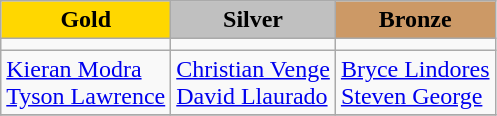<table class="wikitable">
<tr align="center">
<td bgcolor="gold"><strong>Gold</strong></td>
<td bgcolor="silver"><strong>Silver</strong></td>
<td bgcolor="CC9966"><strong>Bronze</strong></td>
</tr>
<tr valign="top">
<td></td>
<td></td>
<td></td>
</tr>
<tr valign="top">
<td><a href='#'>Kieran Modra</a> <br> <a href='#'>Tyson Lawrence</a></td>
<td><a href='#'>Christian Venge</a> <br> <a href='#'>David Llaurado</a></td>
<td><a href='#'>Bryce Lindores</a> <br> <a href='#'>Steven George</a></td>
</tr>
<tr>
</tr>
</table>
